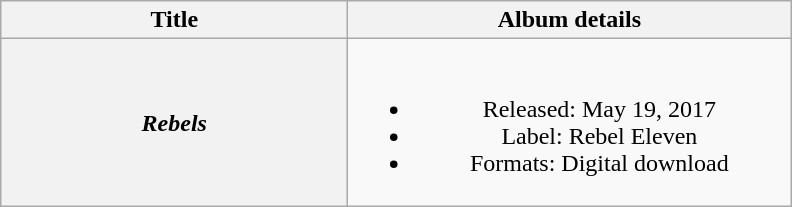<table class="wikitable plainrowheaders" style="text-align:center;">
<tr>
<th scope="col" style="width:14em;">Title</th>
<th scope="col" style="width:18em;">Album details</th>
</tr>
<tr>
<th scope="row"><em>Rebels</em></th>
<td><br><ul><li>Released: May 19, 2017</li><li>Label: Rebel Eleven</li><li>Formats: Digital download</li></ul></td>
</tr>
</table>
